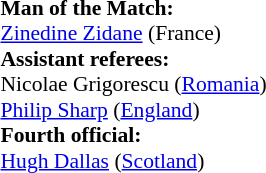<table style="width:100%; font-size:90%;">
<tr>
<td><br><strong>Man of the Match:</strong>
<br><a href='#'>Zinedine Zidane</a> (France)<br><strong>Assistant referees:</strong>
<br>Nicolae Grigorescu (<a href='#'>Romania</a>)
<br><a href='#'>Philip Sharp</a> (<a href='#'>England</a>)
<br><strong>Fourth official:</strong>
<br><a href='#'>Hugh Dallas</a> (<a href='#'>Scotland</a>)</td>
</tr>
</table>
